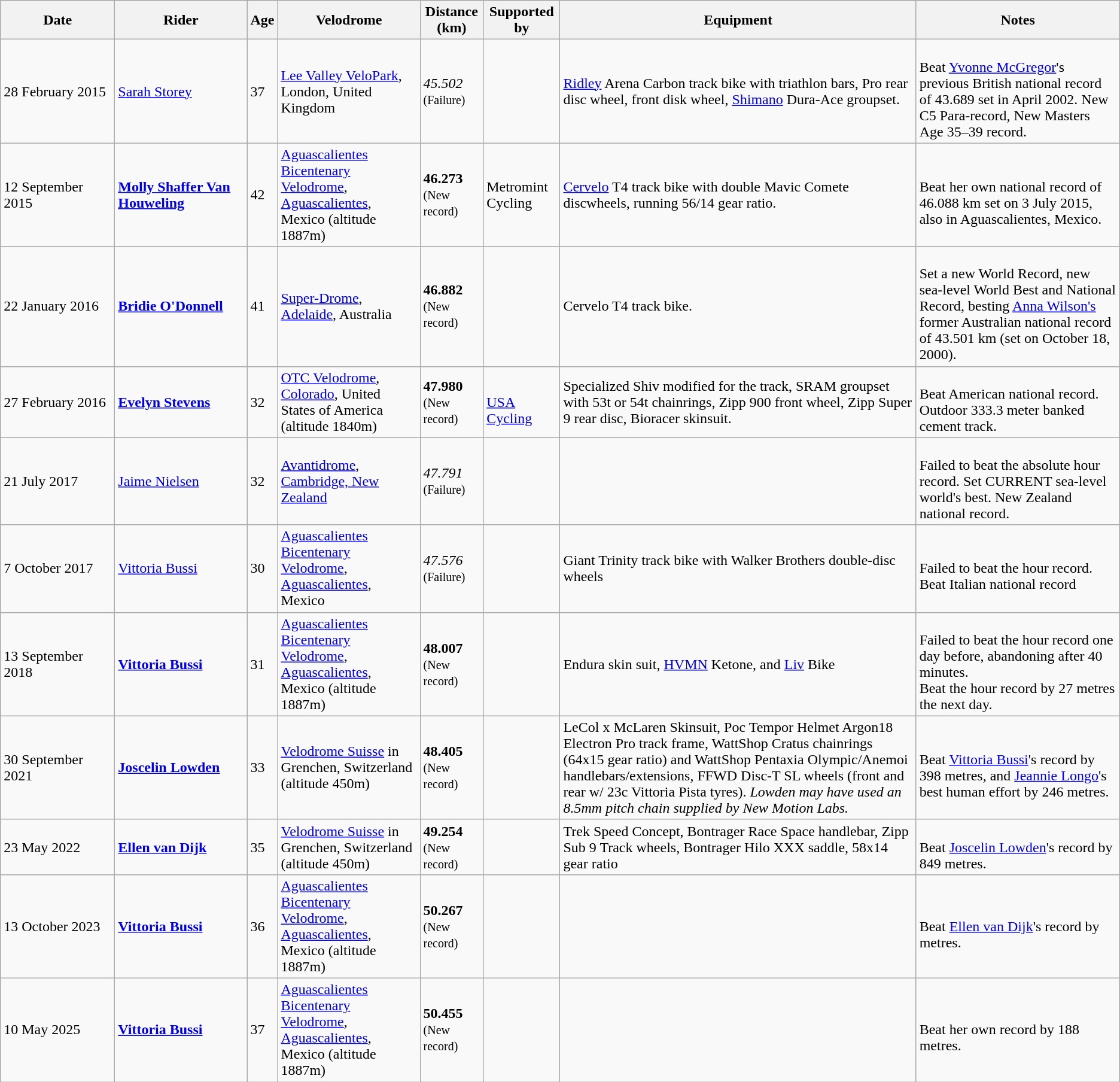<table class="wikitable sortable">
<tr>
<th width=120>Date</th>
<th width=140>Rider</th>
<th>Age</th>
<th>Velodrome</th>
<th>Distance (km)</th>
<th>Supported by</th>
<th>Equipment</th>
<th>Notes</th>
</tr>
<tr>
<td>28 February 2015</td>
<td> <a href='#'>Sarah Storey</a></td>
<td>37</td>
<td><a href='#'>Lee Valley VeloPark</a>, London, United Kingdom</td>
<td><em>45.502</em><br><small>(Failure)</small></td>
<td></td>
<td><a href='#'>Ridley</a> Arena Carbon track bike with triathlon bars, Pro rear disc wheel, front disk wheel, <a href='#'>Shimano</a> Dura-Ace groupset.</td>
<td><br> Beat <a href='#'>Yvonne McGregor</a>'s previous British national record of 43.689 set in April 2002. New C5 Para-record, New Masters Age 35–39 record.</td>
</tr>
<tr>
<td>12 September 2015</td>
<td> <strong><a href='#'>Molly Shaffer Van Houweling</a></strong></td>
<td>42</td>
<td><a href='#'>Aguascalientes Bicentenary Velodrome</a>, <a href='#'>Aguascalientes</a>, Mexico (altitude 1887m)</td>
<td><strong>46.273</strong> <br><small>(New record)</small></td>
<td>Metromint Cycling</td>
<td><a href='#'>Cervelo</a> T4 track bike with double Mavic Comete discwheels, running 56/14 gear ratio.</td>
<td> <br> Beat her own national record of 46.088 km set on 3 July 2015, also in Aguascalientes, Mexico.<br></td>
</tr>
<tr>
<td>22 January 2016</td>
<td> <strong><a href='#'>Bridie O'Donnell</a></strong></td>
<td>41</td>
<td><a href='#'>Super-Drome</a>, <a href='#'>Adelaide</a>, Australia</td>
<td><strong>46.882</strong> <br><small>(New record)</small></td>
<td></td>
<td>Cervelo T4 track bike.</td>
<td>  <br> Set a new World Record, new sea-level World Best and National Record, besting <a href='#'>Anna Wilson's</a> former Australian national record of 43.501 km (set on October 18, 2000).</td>
</tr>
<tr>
<td>27 February 2016</td>
<td> <strong><a href='#'>Evelyn Stevens</a></strong></td>
<td>32</td>
<td><a href='#'>OTC Velodrome</a>, <a href='#'>Colorado</a>, United States of America (altitude 1840m)</td>
<td><strong>47.980</strong><br><small>(New record)</small></td>
<td><br> <a href='#'>USA Cycling</a></td>
<td>Specialized Shiv modified for the track, SRAM groupset with 53t or 54t chainrings, Zipp 900 front wheel, Zipp Super 9 rear disc, Bioracer skinsuit.</td>
<td> <br>Beat American national record.<br>Outdoor 333.3 meter banked cement track.</td>
</tr>
<tr>
<td>21 July 2017</td>
<td> <a href='#'>Jaime Nielsen</a></td>
<td>32</td>
<td><a href='#'>Avantidrome</a>, <a href='#'>Cambridge, New Zealand</a></td>
<td><em>47.791</em><br><small>(Failure)</small></td>
<td></td>
<td></td>
<td>  <br>Failed to beat the absolute hour record. Set CURRENT sea-level world's best. New Zealand national record.</td>
</tr>
<tr>
<td>7 October 2017</td>
<td> <a href='#'>Vittoria Bussi</a></td>
<td>30</td>
<td><a href='#'>Aguascalientes Bicentenary Velodrome</a>, <a href='#'>Aguascalientes</a>, Mexico</td>
<td><em>47.576</em><br><small>(Failure)</small></td>
<td></td>
<td>Giant Trinity track bike with Walker Brothers double-disc wheels</td>
<td> <br> Failed to beat the hour record.<br>  Beat Italian national record</td>
</tr>
<tr>
<td>13 September 2018</td>
<td> <strong><a href='#'>Vittoria Bussi</a></strong></td>
<td>31</td>
<td><a href='#'>Aguascalientes Bicentenary Velodrome</a>, <a href='#'>Aguascalientes</a>, Mexico (altitude 1887m)</td>
<td><strong>48.007</strong><br><small>(New record)</small></td>
<td></td>
<td>Endura skin suit, <a href='#'>HVMN</a> Ketone, and <a href='#'>Liv</a> Bike </td>
<td>  <br>Failed to beat the hour record one day before, abandoning after 40 minutes.<br>Beat the hour record by 27 metres the next day.</td>
</tr>
<tr>
<td>30 September 2021</td>
<td> <strong><a href='#'>Joscelin Lowden</a></strong></td>
<td>33</td>
<td><a href='#'>Velodrome Suisse</a> in Grenchen, Switzerland (altitude 450m)</td>
<td><strong>48.405</strong><br> <small>(New record)</small></td>
<td> </td>
<td>LeCol x McLaren Skinsuit, Poc Tempor Helmet Argon18 Electron Pro track frame, WattShop Cratus chainrings (64x15 gear ratio) and WattShop Pentaxia Olympic/Anemoi handlebars/extensions, FFWD Disc-T SL wheels (front and rear w/ 23c Vittoria Pista tyres). <em>Lowden may have used an 8.5mm pitch chain supplied by New Motion Labs.</em></td>
<td><br>Beat <a href='#'>Vittoria Bussi</a>'s record by 398 metres, and <a href='#'>Jeannie Longo</a>'s best human effort by 246 metres.</td>
</tr>
<tr>
<td>23 May 2022</td>
<td> <strong><a href='#'>Ellen van Dijk</a></strong></td>
<td>35</td>
<td><a href='#'>Velodrome Suisse</a> in Grenchen, Switzerland (altitude 450m)</td>
<td><strong>49.254</strong> <br> <small>(New record)</small></td>
<td></td>
<td>Trek Speed Concept, Bontrager Race Space handlebar, Zipp Sub 9 Track wheels, Bontrager Hilo XXX saddle, 58x14 gear ratio</td>
<td><br>Beat <a href='#'>Joscelin Lowden</a>'s record by 849 metres.</td>
</tr>
<tr>
<td>13 October 2023</td>
<td> <strong><a href='#'>Vittoria Bussi</a></strong></td>
<td>36</td>
<td><a href='#'>Aguascalientes Bicentenary Velodrome</a>, <a href='#'>Aguascalientes</a>, Mexico (altitude 1887m)</td>
<td><strong>50.267</strong> <br> <small>(New record)</small></td>
<td></td>
<td></td>
<td><br>Beat <a href='#'>Ellen van Dijk</a>'s record by  metres.</td>
</tr>
<tr>
<td>10 May 2025</td>
<td> <strong><a href='#'>Vittoria Bussi</a></strong></td>
<td>37</td>
<td><a href='#'>Aguascalientes Bicentenary Velodrome</a>, <a href='#'>Aguascalientes</a>, Mexico (altitude 1887m)</td>
<td><strong>50.455</strong> <br> <small>(New record)</small></td>
<td></td>
<td></td>
<td><br>Beat her own record by 188 metres.</td>
</tr>
</table>
